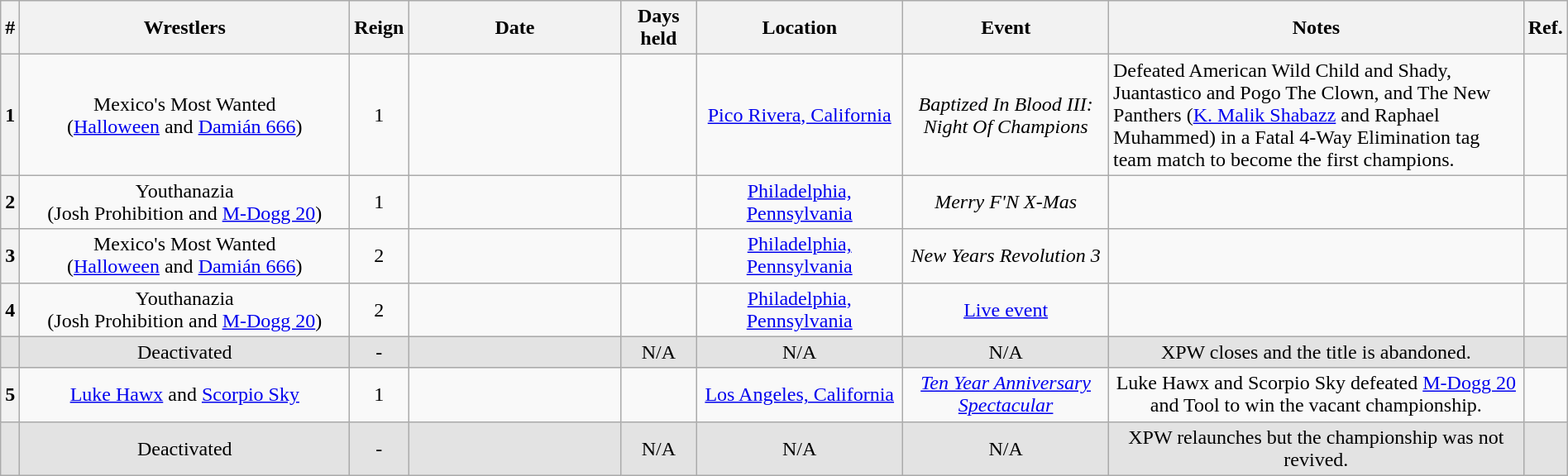<table class="wikitable sortable" width=100% style="text-align: center">
<tr>
<th width=0 data-sort-type="number">#</th>
<th style="width:23%">Wrestlers</th>
<th style="width:0%">Reign</th>
<th style="width:15%">Date</th>
<th style="width:5%">Days held</th>
<th style="width:14%">Location</th>
<th style="width:14%">Event</th>
<th style="width:56%" class="unsortable">Notes</th>
<th style="width:0%" class="unsortable">Ref.</th>
</tr>
<tr>
<th>1</th>
<td>Mexico's Most Wanted<br>(<a href='#'>Halloween</a> and <a href='#'>Damián 666</a>)</td>
<td>1</td>
<td></td>
<td></td>
<td><a href='#'>Pico Rivera, California</a></td>
<td><em>Baptized In Blood III: Night Of Champions</em></td>
<td align=left>Defeated American Wild Child and Shady, Juantastico and Pogo The Clown, and The New Panthers (<a href='#'>K. Malik Shabazz</a> and Raphael Muhammed) in a Fatal 4-Way Elimination tag team match to become the first champions.</td>
<td></td>
</tr>
<tr>
<th>2</th>
<td>Youthanazia<br>(Josh Prohibition and <a href='#'>M-Dogg 20</a>)</td>
<td>1</td>
<td></td>
<td></td>
<td><a href='#'>Philadelphia, Pennsylvania</a></td>
<td><em>Merry F'N X-Mas</em></td>
<td align=left> </td>
<td></td>
</tr>
<tr>
<th>3</th>
<td>Mexico's Most Wanted<br>(<a href='#'>Halloween</a> and <a href='#'>Damián 666</a>)</td>
<td>2</td>
<td></td>
<td></td>
<td><a href='#'>Philadelphia, Pennsylvania</a></td>
<td><em>New Years Revolution 3</em></td>
<td align=left> </td>
<td></td>
</tr>
<tr>
<th>4</th>
<td>Youthanazia<br>(Josh Prohibition and <a href='#'>M-Dogg 20</a>)</td>
<td>2</td>
<td></td>
<td></td>
<td><a href='#'>Philadelphia, Pennsylvania</a></td>
<td><a href='#'>Live event</a></td>
<td align=left> </td>
<td></td>
</tr>
<tr style="background-color:#e3e3e3">
<td></td>
<td>Deactivated</td>
<td>-</td>
<td></td>
<td>N/A</td>
<td>N/A</td>
<td>N/A</td>
<td>XPW closes and the title is abandoned.</td>
<td></td>
</tr>
<tr>
<th>5</th>
<td><a href='#'>Luke Hawx</a> and <a href='#'>Scorpio Sky</a></td>
<td>1</td>
<td></td>
<td></td>
<td><a href='#'>Los Angeles, California</a></td>
<td><em><a href='#'>Ten Year Anniversary Spectacular</a></em></td>
<td>Luke Hawx and Scorpio Sky defeated <a href='#'>M-Dogg 20</a> and Tool to win the vacant championship.</td>
<td></td>
</tr>
<tr style="background-color:#e3e3e3">
<td></td>
<td>Deactivated</td>
<td>-</td>
<td></td>
<td>N/A</td>
<td>N/A</td>
<td>N/A</td>
<td>XPW relaunches but the championship was not revived.</td>
<td></td>
</tr>
</table>
